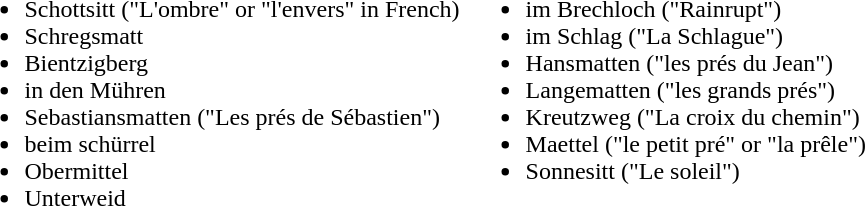<table>
<tr valign="top">
<td><br><ul><li>Schottsitt ("L'ombre" or "l'envers" in French)</li><li>Schregsmatt</li><li>Bientzigberg</li><li>in den Mühren</li><li>Sebastiansmatten ("Les prés de Sébastien")</li><li>beim schürrel</li><li>Obermittel</li><li>Unterweid</li></ul></td>
<td><br><ul><li>im Brechloch ("Rainrupt")</li><li>im Schlag ("La Schlague")</li><li>Hansmatten ("les prés du Jean")</li><li>Langematten ("les grands prés")</li><li>Kreutzweg ("La croix du chemin")</li><li>Maettel ("le petit pré" or "la prêle")</li><li>Sonnesitt ("Le soleil")</li></ul></td>
</tr>
</table>
